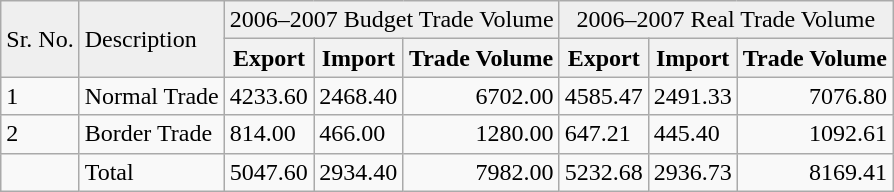<table class="wikitable">
<tr style="background:#efefef;">
<td rowspan="2">Sr. No.</td>
<td rowspan="2">Description</td>
<td colspan="3" style="text-align:center; ">2006–2007 Budget Trade Volume</td>
<td colspan="4" style="text-align:center; ">2006–2007 Real Trade Volume</td>
</tr>
<tr>
<th>Export</th>
<th>Import</th>
<th>Trade Volume</th>
<th>Export</th>
<th>Import</th>
<th>Trade Volume</th>
</tr>
<tr>
<td>1</td>
<td>Normal Trade</td>
<td>4233.60</td>
<td>2468.40</td>
<td align="right">6702.00</td>
<td>4585.47</td>
<td>2491.33</td>
<td style="text-align:right;">7076.80</td>
</tr>
<tr>
<td>2</td>
<td>Border Trade</td>
<td>814.00</td>
<td>466.00</td>
<td style="text-align:right;">1280.00</td>
<td>647.21</td>
<td>445.40</td>
<td style="text-align:right;">1092.61</td>
</tr>
<tr>
<td></td>
<td>Total</td>
<td>5047.60</td>
<td>2934.40</td>
<td style="text-align:right;">7982.00</td>
<td>5232.68</td>
<td>2936.73</td>
<td style="text-align:right;">8169.41</td>
</tr>
</table>
